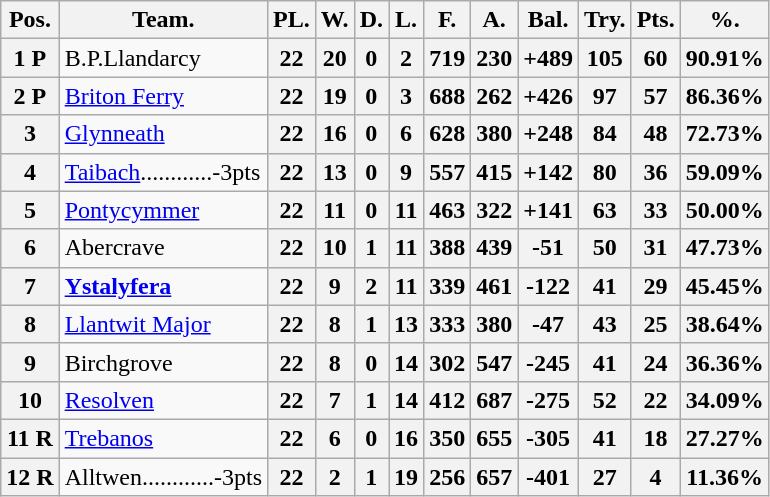<table class="wikitable">
<tr>
<th>Pos.</th>
<th>Team.</th>
<th>PL.</th>
<th>W.</th>
<th>D.</th>
<th>L.</th>
<th>F.</th>
<th>A.</th>
<th>Bal.</th>
<th>Try.</th>
<th>Pts.</th>
<th>%.</th>
</tr>
<tr>
<th>1 P</th>
<td>B.P.Llandarcy</td>
<th>22</th>
<th>20</th>
<th>0</th>
<th>2</th>
<th>719</th>
<th>230</th>
<th>+489</th>
<th>105</th>
<th>60</th>
<th>90.91%</th>
</tr>
<tr>
<th>2 P</th>
<td><a href='#'>Briton Ferry</a></td>
<th>22</th>
<th>19</th>
<th>0</th>
<th>3</th>
<th>688</th>
<th>262</th>
<th>+426</th>
<th>97</th>
<th>57</th>
<th>86.36%</th>
</tr>
<tr>
<th>3</th>
<td><a href='#'>Glynneath</a></td>
<th>22</th>
<th>16</th>
<th>0</th>
<th>6</th>
<th>628</th>
<th>380</th>
<th>+248</th>
<th>84</th>
<th>48</th>
<th>72.73%</th>
</tr>
<tr>
<th>4</th>
<td><a href='#'>Taibach</a>............-3pts</td>
<th>22</th>
<th>13</th>
<th>0</th>
<th>9</th>
<th>557</th>
<th>415</th>
<th>+142</th>
<th>80</th>
<th>36</th>
<th>59.09%</th>
</tr>
<tr>
<th>5</th>
<td><a href='#'>Pontycymmer</a></td>
<th>22</th>
<th>11</th>
<th>0</th>
<th>11</th>
<th>463</th>
<th>322</th>
<th>+141</th>
<th>63</th>
<th>33</th>
<th>50.00%</th>
</tr>
<tr>
<th>6</th>
<td>Abercrave</td>
<th>22</th>
<th>10</th>
<th>1</th>
<th>11</th>
<th>388</th>
<th>439</th>
<th>-51</th>
<th>50</th>
<th>31</th>
<th>47.73%</th>
</tr>
<tr>
<th>7</th>
<td><strong><a href='#'>Ystalyfera</a></strong></td>
<th>22</th>
<th>9</th>
<th>2</th>
<th>11</th>
<th>339</th>
<th>461</th>
<th>-122</th>
<th>41</th>
<th>29</th>
<th>45.45%</th>
</tr>
<tr>
<th>8</th>
<td><a href='#'>Llantwit Major</a></td>
<th>22</th>
<th>8</th>
<th>1</th>
<th>13</th>
<th>333</th>
<th>380</th>
<th>-47</th>
<th>43</th>
<th>25</th>
<th>38.64%</th>
</tr>
<tr>
<th>9</th>
<td>Birchgrove</td>
<th>22</th>
<th>8</th>
<th>0</th>
<th>14</th>
<th>302</th>
<th>547</th>
<th>-245</th>
<th>41</th>
<th>24</th>
<th>36.36%</th>
</tr>
<tr>
<th>10</th>
<td><a href='#'>Resolven</a></td>
<th>22</th>
<th>7</th>
<th>1</th>
<th>14</th>
<th>412</th>
<th>687</th>
<th>-275</th>
<th>52</th>
<th>22</th>
<th>34.09%</th>
</tr>
<tr>
<th>11 R</th>
<td><a href='#'>Trebanos</a></td>
<th>22</th>
<th>6</th>
<th>0</th>
<th>16</th>
<th>350</th>
<th>655</th>
<th>-305</th>
<th>41</th>
<th>18</th>
<th>27.27%</th>
</tr>
<tr>
<th>12 R</th>
<td>Alltwen............-3pts</td>
<th>22</th>
<th>2</th>
<th>1</th>
<th>19</th>
<th>256</th>
<th>657</th>
<th>-401</th>
<th>27</th>
<th>4</th>
<th>11.36%</th>
</tr>
</table>
